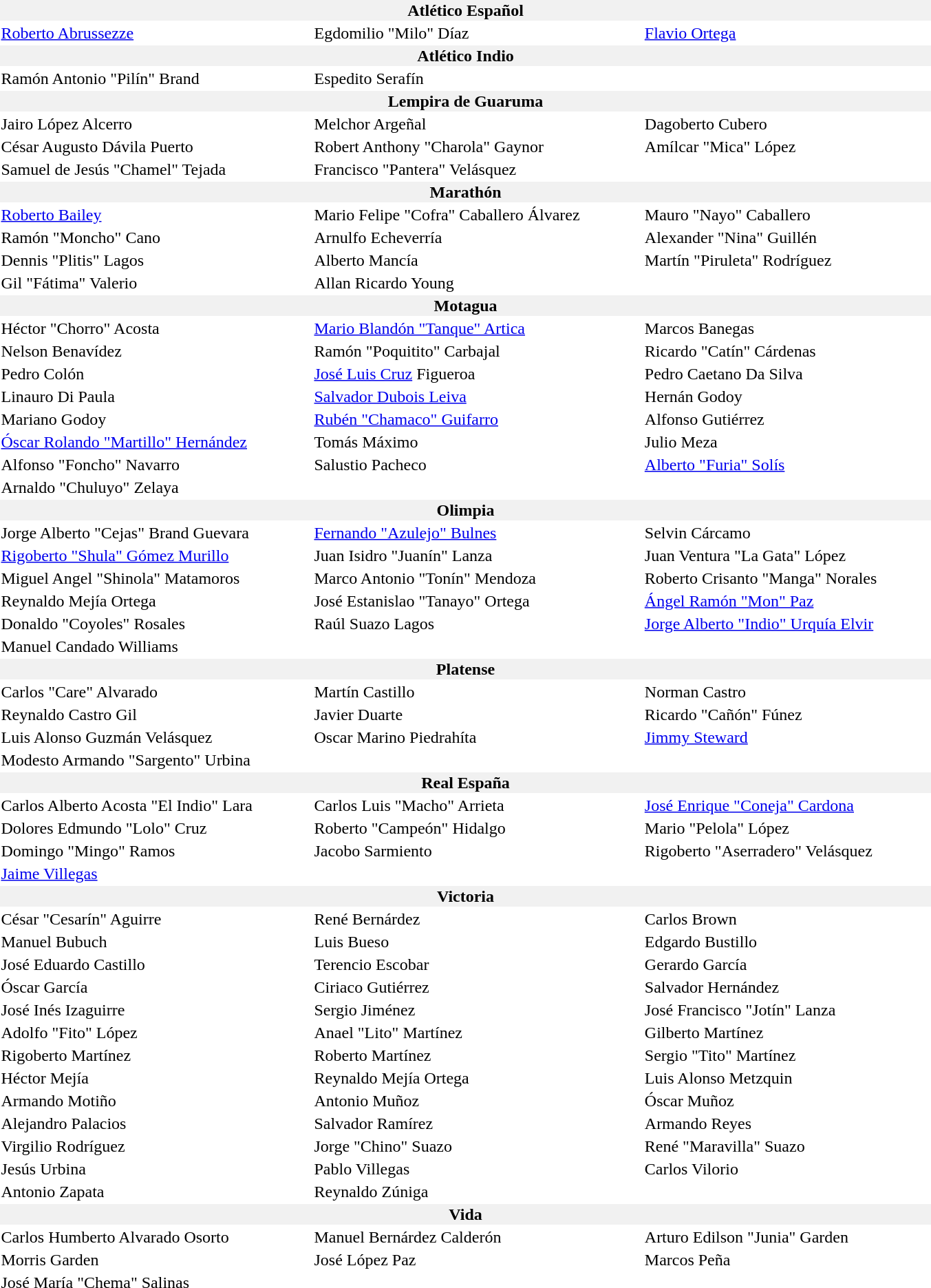<table border="0">
<tr bgcolor="f1f1f1">
<th width="900" colspan="3">Atlético Español</th>
</tr>
<tr>
<td> <a href='#'>Roberto Abrussezze</a></td>
<td> Egdomilio "Milo" Díaz</td>
<td> <a href='#'>Flavio Ortega</a></td>
</tr>
<tr bgcolor="f1f1f1">
<th colspan="3">Atlético Indio</th>
</tr>
<tr>
<td> Ramón Antonio "Pilín" Brand</td>
<td> Espedito Serafín</td>
<td></td>
<td></td>
</tr>
<tr bgcolor="f1f1f1">
<th colspan="3">Lempira de Guaruma</th>
</tr>
<tr>
<td> Jairo López Alcerro</td>
<td> Melchor Argeñal</td>
<td> Dagoberto Cubero</td>
</tr>
<tr>
<td> César Augusto Dávila Puerto</td>
<td> Robert Anthony "Charola" Gaynor</td>
<td> Amílcar "Mica" López</td>
</tr>
<tr>
<td> Samuel de Jesús "Chamel" Tejada</td>
<td> Francisco "Pantera" Velásquez</td>
<td></td>
<td></td>
</tr>
<tr bgcolor="f1f1f1">
<th colspan="3">Marathón</th>
</tr>
<tr>
<td> <a href='#'>Roberto Bailey</a></td>
<td> Mario Felipe "Cofra" Caballero Álvarez</td>
<td> Mauro "Nayo" Caballero</td>
</tr>
<tr>
<td> Ramón "Moncho" Cano</td>
<td> Arnulfo Echeverría</td>
<td> Alexander "Nina" Guillén</td>
</tr>
<tr>
<td> Dennis "Plitis" Lagos</td>
<td> Alberto Mancía</td>
<td> Martín "Piruleta" Rodríguez</td>
</tr>
<tr>
<td> Gil "Fátima" Valerio</td>
<td> Allan Ricardo Young</td>
<td></td>
</tr>
<tr bgcolor="f1f1f1">
<th colspan="3">Motagua</th>
</tr>
<tr>
<td> Héctor "Chorro" Acosta</td>
<td> <a href='#'>Mario Blandón "Tanque" Artica</a></td>
<td> Marcos Banegas</td>
</tr>
<tr>
<td> Nelson Benavídez</td>
<td> Ramón "Poquitito" Carbajal</td>
<td> Ricardo "Catín" Cárdenas</td>
</tr>
<tr>
<td> Pedro Colón</td>
<td> <a href='#'>José Luis Cruz</a> Figueroa</td>
<td> Pedro Caetano Da Silva</td>
</tr>
<tr>
<td> Linauro Di Paula</td>
<td> <a href='#'>Salvador Dubois Leiva</a></td>
<td> Hernán Godoy</td>
</tr>
<tr>
<td> Mariano Godoy</td>
<td> <a href='#'>Rubén "Chamaco" Guifarro</a></td>
<td> Alfonso Gutiérrez</td>
</tr>
<tr>
<td> <a href='#'>Óscar Rolando "Martillo" Hernández</a></td>
<td> Tomás Máximo</td>
<td> Julio Meza</td>
</tr>
<tr>
<td> Alfonso "Foncho" Navarro</td>
<td> Salustio Pacheco</td>
<td> <a href='#'>Alberto "Furia" Solís</a></td>
</tr>
<tr>
<td> Arnaldo "Chuluyo" Zelaya</td>
<td></td>
<td></td>
</tr>
<tr bgcolor="f1f1f1">
<th colspan="3">Olimpia</th>
</tr>
<tr>
<td> Jorge Alberto "Cejas" Brand Guevara</td>
<td> <a href='#'>Fernando "Azulejo" Bulnes</a></td>
<td> Selvin Cárcamo</td>
</tr>
<tr>
<td> <a href='#'>Rigoberto "Shula" Gómez Murillo</a></td>
<td> Juan Isidro "Juanín" Lanza</td>
<td> Juan Ventura "La Gata" López</td>
</tr>
<tr>
<td> Miguel Angel "Shinola" Matamoros</td>
<td> Marco Antonio "Tonín" Mendoza</td>
<td> Roberto Crisanto "Manga" Norales</td>
</tr>
<tr>
<td> Reynaldo Mejía Ortega</td>
<td> José Estanislao "Tanayo" Ortega</td>
<td> <a href='#'>Ángel Ramón "Mon" Paz</a></td>
</tr>
<tr>
<td> Donaldo "Coyoles" Rosales</td>
<td> Raúl Suazo Lagos</td>
<td> <a href='#'>Jorge Alberto "Indio" Urquía Elvir</a></td>
</tr>
<tr>
<td> Manuel Candado Williams</td>
<td></td>
<td></td>
</tr>
<tr bgcolor="f1f1f1">
<th colspan="3">Platense</th>
</tr>
<tr>
<td> Carlos "Care" Alvarado</td>
<td> Martín Castillo</td>
<td> Norman Castro</td>
</tr>
<tr>
<td> Reynaldo Castro Gil</td>
<td> Javier Duarte</td>
<td> Ricardo "Cañón" Fúnez</td>
</tr>
<tr>
<td> Luis Alonso Guzmán Velásquez</td>
<td> Oscar Marino Piedrahíta</td>
<td> <a href='#'>Jimmy Steward</a></td>
</tr>
<tr>
<td> Modesto Armando "Sargento" Urbina</td>
<td></td>
</tr>
<tr bgcolor="f1f1f1">
<th colspan="3">Real España</th>
</tr>
<tr>
<td> Carlos Alberto Acosta "El Indio" Lara</td>
<td> Carlos Luis "Macho" Arrieta</td>
<td> <a href='#'>José Enrique "Coneja" Cardona</a></td>
</tr>
<tr>
<td> Dolores Edmundo "Lolo" Cruz</td>
<td> Roberto "Campeón" Hidalgo</td>
<td> Mario "Pelola" López</td>
</tr>
<tr>
<td> Domingo "Mingo" Ramos</td>
<td> Jacobo Sarmiento</td>
<td> Rigoberto "Aserradero" Velásquez</td>
</tr>
<tr>
<td> <a href='#'>Jaime Villegas</a></td>
<td></td>
<td></td>
</tr>
<tr bgcolor="f1f1f1">
<th colspan="3">Victoria</th>
</tr>
<tr>
<td> César "Cesarín" Aguirre</td>
<td> René Bernárdez</td>
<td> Carlos Brown</td>
</tr>
<tr>
<td> Manuel Bubuch</td>
<td> Luis Bueso</td>
<td> Edgardo Bustillo</td>
</tr>
<tr>
<td> José Eduardo Castillo</td>
<td> Terencio Escobar</td>
<td> Gerardo García</td>
</tr>
<tr>
<td> Óscar García</td>
<td> Ciriaco Gutiérrez</td>
<td> Salvador Hernández</td>
</tr>
<tr>
<td> José Inés Izaguirre</td>
<td> Sergio Jiménez</td>
<td> José Francisco "Jotín" Lanza</td>
</tr>
<tr>
<td> Adolfo "Fito" López</td>
<td> Anael "Lito" Martínez</td>
<td> Gilberto Martínez</td>
</tr>
<tr>
<td> Rigoberto Martínez</td>
<td> Roberto Martínez</td>
<td> Sergio "Tito" Martínez</td>
</tr>
<tr>
<td> Héctor Mejía</td>
<td> Reynaldo Mejía Ortega</td>
<td> Luis Alonso Metzquin</td>
</tr>
<tr>
<td> Armando Motiño</td>
<td> Antonio Muñoz</td>
<td> Óscar Muñoz</td>
</tr>
<tr>
<td> Alejandro Palacios</td>
<td> Salvador Ramírez</td>
<td> Armando Reyes</td>
</tr>
<tr>
<td> Virgilio Rodríguez</td>
<td> Jorge "Chino" Suazo</td>
<td> René "Maravilla" Suazo</td>
</tr>
<tr>
<td> Jesús Urbina</td>
<td> Pablo Villegas</td>
<td> Carlos Vilorio</td>
</tr>
<tr>
<td> Antonio Zapata</td>
<td> Reynaldo Zúniga</td>
<td></td>
</tr>
<tr bgcolor="f1f1f1">
<th colspan="3">Vida</th>
</tr>
<tr>
<td> Carlos Humberto Alvarado Osorto</td>
<td> Manuel Bernárdez Calderón</td>
<td> Arturo Edilson "Junia" Garden</td>
</tr>
<tr>
<td> Morris Garden</td>
<td> José López Paz</td>
<td> Marcos Peña</td>
</tr>
<tr>
<td> José María "Chema" Salinas</td>
<td></td>
<td></td>
</tr>
</table>
